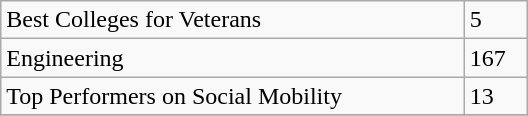<table class="wikitable floatright" style="width: 22em;">
<tr>
<td>Best Colleges for Veterans</td>
<td>5</td>
</tr>
<tr>
<td>Engineering</td>
<td>167</td>
</tr>
<tr>
<td>Top Performers on Social Mobility</td>
<td>13</td>
</tr>
<tr>
</tr>
</table>
